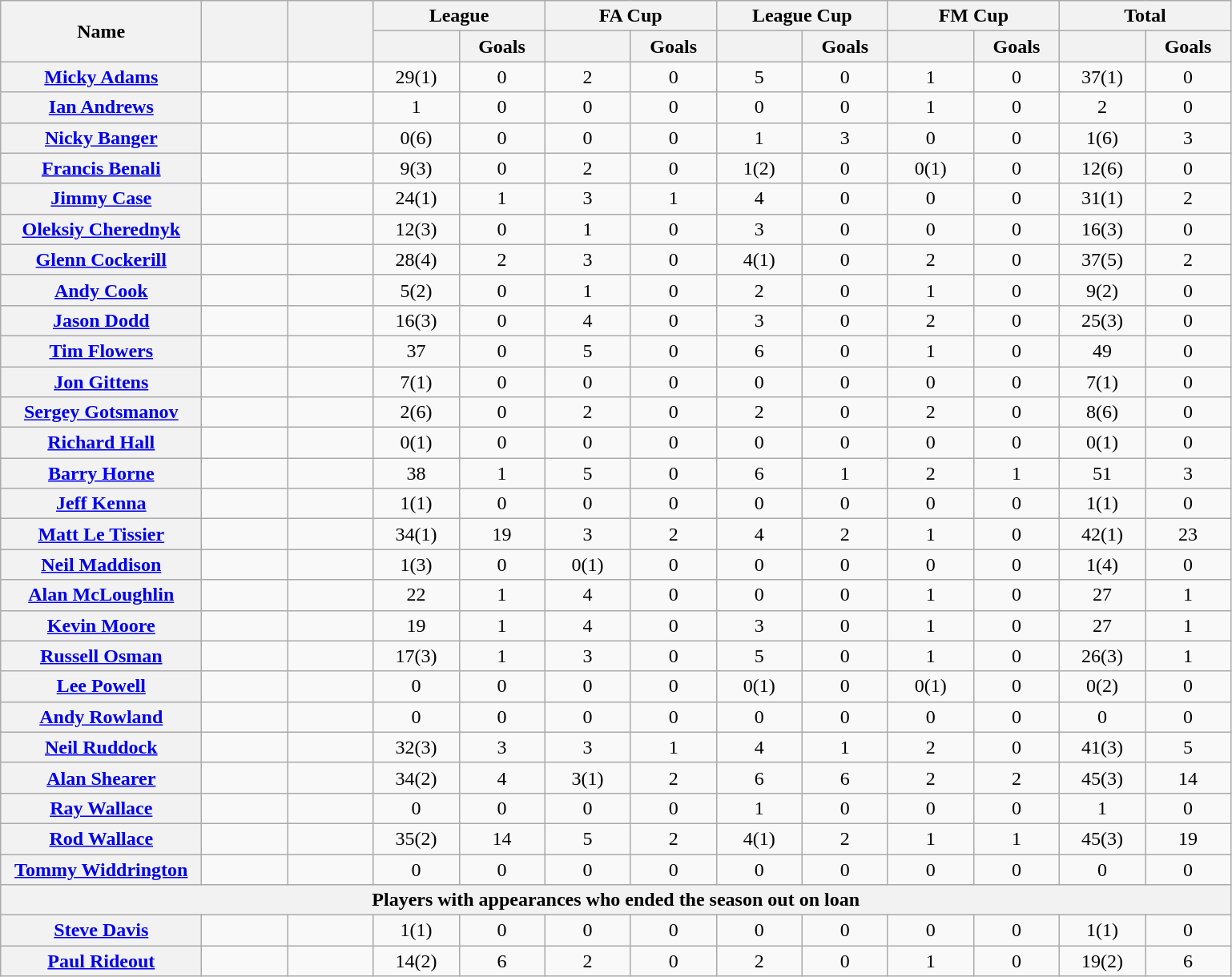<table class="wikitable plainrowheaders" style="text-align:center;">
<tr>
<th scope="col" rowspan="2" style="width:10em;">Name</th>
<th scope="col" rowspan="2" style="width:4em;"></th>
<th scope="col" rowspan="2" style="width:4em;"></th>
<th scope="col" colspan="2">League</th>
<th scope="col" colspan="2">FA Cup</th>
<th scope="col" colspan="2">League Cup</th>
<th scope="col" colspan="2">FM Cup</th>
<th scope="col" colspan="2">Total</th>
</tr>
<tr>
<th scope="col" style="width:4em;"></th>
<th scope="col" style="width:4em;">Goals</th>
<th scope="col" style="width:4em;"></th>
<th scope="col" style="width:4em;">Goals</th>
<th scope="col" style="width:4em;"></th>
<th scope="col" style="width:4em;">Goals</th>
<th scope="col" style="width:4em;"></th>
<th scope="col" style="width:4em;">Goals</th>
<th scope="col" style="width:4em;"></th>
<th scope="col" style="width:4em;">Goals</th>
</tr>
<tr>
<th scope="row"><a href='#'>Micky Adams</a></th>
<td></td>
<td></td>
<td>29(1)</td>
<td>0</td>
<td>2</td>
<td>0</td>
<td>5</td>
<td>0</td>
<td>1</td>
<td>0</td>
<td>37(1)</td>
<td>0</td>
</tr>
<tr>
<th scope="row"><a href='#'>Ian Andrews</a></th>
<td></td>
<td></td>
<td>1</td>
<td>0</td>
<td>0</td>
<td>0</td>
<td>0</td>
<td>0</td>
<td>1</td>
<td>0</td>
<td>2</td>
<td>0</td>
</tr>
<tr>
<th scope="row"><a href='#'>Nicky Banger</a></th>
<td></td>
<td></td>
<td>0(6)</td>
<td>0</td>
<td>0</td>
<td>0</td>
<td>1</td>
<td>3</td>
<td>0</td>
<td>0</td>
<td>1(6)</td>
<td>3</td>
</tr>
<tr>
<th scope="row"><a href='#'>Francis Benali</a></th>
<td></td>
<td></td>
<td>9(3)</td>
<td>0</td>
<td>2</td>
<td>0</td>
<td>1(2)</td>
<td>0</td>
<td>0(1)</td>
<td>0</td>
<td>12(6)</td>
<td>0</td>
</tr>
<tr>
<th scope="row"><a href='#'>Jimmy Case</a></th>
<td></td>
<td></td>
<td>24(1)</td>
<td>1</td>
<td>3</td>
<td>1</td>
<td>4</td>
<td>0</td>
<td>0</td>
<td>0</td>
<td>31(1)</td>
<td>2</td>
</tr>
<tr>
<th scope="row"><a href='#'>Oleksiy Cherednyk</a></th>
<td></td>
<td></td>
<td>12(3)</td>
<td>0</td>
<td>1</td>
<td>0</td>
<td>3</td>
<td>0</td>
<td>0</td>
<td>0</td>
<td>16(3)</td>
<td>0</td>
</tr>
<tr>
<th scope="row"><a href='#'>Glenn Cockerill</a></th>
<td></td>
<td></td>
<td>28(4)</td>
<td>2</td>
<td>3</td>
<td>0</td>
<td>4(1)</td>
<td>0</td>
<td>2</td>
<td>0</td>
<td>37(5)</td>
<td>2</td>
</tr>
<tr>
<th scope="row"><a href='#'>Andy Cook</a></th>
<td></td>
<td></td>
<td>5(2)</td>
<td>0</td>
<td>1</td>
<td>0</td>
<td>2</td>
<td>0</td>
<td>1</td>
<td>0</td>
<td>9(2)</td>
<td>0</td>
</tr>
<tr>
<th scope="row"><a href='#'>Jason Dodd</a></th>
<td></td>
<td></td>
<td>16(3)</td>
<td>0</td>
<td>4</td>
<td>0</td>
<td>3</td>
<td>0</td>
<td>2</td>
<td>0</td>
<td>25(3)</td>
<td>0</td>
</tr>
<tr>
<th scope="row"><a href='#'>Tim Flowers</a></th>
<td></td>
<td></td>
<td>37</td>
<td>0</td>
<td>5</td>
<td>0</td>
<td>6</td>
<td>0</td>
<td>1</td>
<td>0</td>
<td>49</td>
<td>0</td>
</tr>
<tr>
<th scope="row"><a href='#'>Jon Gittens</a></th>
<td></td>
<td></td>
<td>7(1)</td>
<td>0</td>
<td>0</td>
<td>0</td>
<td>0</td>
<td>0</td>
<td>0</td>
<td>0</td>
<td>7(1)</td>
<td>0</td>
</tr>
<tr>
<th scope="row"><a href='#'>Sergey Gotsmanov</a></th>
<td></td>
<td></td>
<td>2(6)</td>
<td>0</td>
<td>2</td>
<td>0</td>
<td>2</td>
<td>0</td>
<td>2</td>
<td>0</td>
<td>8(6)</td>
<td>0</td>
</tr>
<tr>
<th scope="row"><a href='#'>Richard Hall</a></th>
<td></td>
<td></td>
<td>0(1)</td>
<td>0</td>
<td>0</td>
<td>0</td>
<td>0</td>
<td>0</td>
<td>0</td>
<td>0</td>
<td>0(1)</td>
<td>0</td>
</tr>
<tr>
<th scope="row"><a href='#'>Barry Horne</a></th>
<td></td>
<td></td>
<td>38</td>
<td>1</td>
<td>5</td>
<td>0</td>
<td>6</td>
<td>1</td>
<td>2</td>
<td>1</td>
<td>51</td>
<td>3</td>
</tr>
<tr>
<th scope="row"><a href='#'>Jeff Kenna</a></th>
<td></td>
<td></td>
<td>1(1)</td>
<td>0</td>
<td>0</td>
<td>0</td>
<td>0</td>
<td>0</td>
<td>0</td>
<td>0</td>
<td>1(1)</td>
<td>0</td>
</tr>
<tr>
<th scope="row"><a href='#'>Matt Le Tissier</a></th>
<td></td>
<td></td>
<td>34(1)</td>
<td>19</td>
<td>3</td>
<td>2</td>
<td>4</td>
<td>2</td>
<td>1</td>
<td>0</td>
<td>42(1)</td>
<td>23</td>
</tr>
<tr>
<th scope="row"><a href='#'>Neil Maddison</a></th>
<td></td>
<td></td>
<td>1(3)</td>
<td>0</td>
<td>0(1)</td>
<td>0</td>
<td>0</td>
<td>0</td>
<td>0</td>
<td>0</td>
<td>1(4)</td>
<td>0</td>
</tr>
<tr>
<th scope="row"><a href='#'>Alan McLoughlin</a></th>
<td></td>
<td></td>
<td>22</td>
<td>1</td>
<td>4</td>
<td>0</td>
<td>0</td>
<td>0</td>
<td>1</td>
<td>0</td>
<td>27</td>
<td>1</td>
</tr>
<tr>
<th scope="row"><a href='#'>Kevin Moore</a></th>
<td></td>
<td></td>
<td>19</td>
<td>1</td>
<td>4</td>
<td>0</td>
<td>3</td>
<td>0</td>
<td>1</td>
<td>0</td>
<td>27</td>
<td>1</td>
</tr>
<tr>
<th scope="row"><a href='#'>Russell Osman</a></th>
<td></td>
<td></td>
<td>17(3)</td>
<td>1</td>
<td>3</td>
<td>0</td>
<td>5</td>
<td>0</td>
<td>1</td>
<td>0</td>
<td>26(3)</td>
<td>1</td>
</tr>
<tr>
<th scope="row"><a href='#'>Lee Powell</a></th>
<td></td>
<td></td>
<td>0</td>
<td>0</td>
<td>0</td>
<td>0</td>
<td>0(1)</td>
<td>0</td>
<td>0(1)</td>
<td>0</td>
<td>0(2)</td>
<td>0</td>
</tr>
<tr>
<th scope="row"><a href='#'>Andy Rowland</a></th>
<td></td>
<td></td>
<td>0</td>
<td>0</td>
<td>0</td>
<td>0</td>
<td>0</td>
<td>0</td>
<td>0</td>
<td>0</td>
<td>0</td>
<td>0</td>
</tr>
<tr>
<th scope="row"><a href='#'>Neil Ruddock</a></th>
<td></td>
<td></td>
<td>32(3)</td>
<td>3</td>
<td>3</td>
<td>1</td>
<td>4</td>
<td>1</td>
<td>2</td>
<td>0</td>
<td>41(3)</td>
<td>5</td>
</tr>
<tr>
<th scope="row"><a href='#'>Alan Shearer</a></th>
<td></td>
<td></td>
<td>34(2)</td>
<td>4</td>
<td>3(1)</td>
<td>2</td>
<td>6</td>
<td>6</td>
<td>2</td>
<td>2</td>
<td>45(3)</td>
<td>14</td>
</tr>
<tr>
<th scope="row"><a href='#'>Ray Wallace</a></th>
<td></td>
<td></td>
<td>0</td>
<td>0</td>
<td>0</td>
<td>0</td>
<td>1</td>
<td>0</td>
<td>0</td>
<td>0</td>
<td>1</td>
<td>0</td>
</tr>
<tr>
<th scope="row"><a href='#'>Rod Wallace</a></th>
<td></td>
<td></td>
<td>35(2)</td>
<td>14</td>
<td>5</td>
<td>2</td>
<td>4(1)</td>
<td>2</td>
<td>1</td>
<td>1</td>
<td>45(3)</td>
<td>19</td>
</tr>
<tr>
<th scope="row"><a href='#'>Tommy Widdrington</a></th>
<td></td>
<td></td>
<td>0</td>
<td>0</td>
<td>0</td>
<td>0</td>
<td>0</td>
<td>0</td>
<td>0</td>
<td>0</td>
<td>0</td>
<td>0</td>
</tr>
<tr>
<th scope="col" colspan="13">Players with appearances who ended the season out on loan</th>
</tr>
<tr>
<th scope="row"><a href='#'>Steve Davis</a></th>
<td></td>
<td></td>
<td>1(1)</td>
<td>0</td>
<td>0</td>
<td>0</td>
<td>0</td>
<td>0</td>
<td>0</td>
<td>0</td>
<td>1(1)</td>
<td>0</td>
</tr>
<tr>
<th scope="row"><a href='#'>Paul Rideout</a></th>
<td></td>
<td></td>
<td>14(2)</td>
<td>6</td>
<td>2</td>
<td>0</td>
<td>2</td>
<td>0</td>
<td>1</td>
<td>0</td>
<td>19(2)</td>
<td>6</td>
</tr>
</table>
